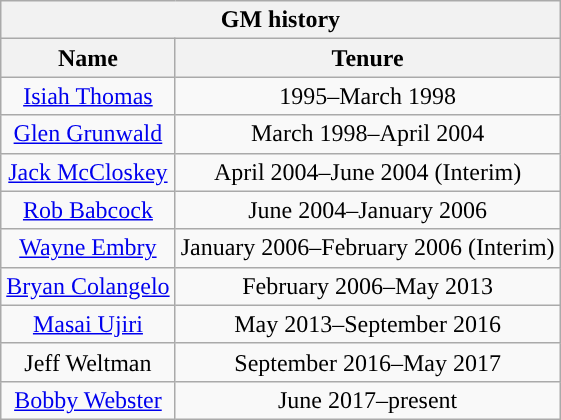<table class="wikitable" style="text-align:center">
<tr>
<th colspan="2">GM history</th>
</tr>
<tr>
<th>Name</th>
<th>Tenure</th>
</tr>
<tr>
<td><a href='#'>Isiah Thomas</a></td>
<td>1995–March 1998</td>
</tr>
<tr>
<td><a href='#'>Glen Grunwald</a></td>
<td>March 1998–April 2004</td>
</tr>
<tr>
<td><a href='#'>Jack McCloskey</a></td>
<td>April 2004–June 2004 (Interim)</td>
</tr>
<tr>
<td><a href='#'>Rob Babcock</a></td>
<td>June 2004–January 2006</td>
</tr>
<tr>
<td><a href='#'>Wayne Embry</a></td>
<td>January 2006–February 2006 (Interim)</td>
</tr>
<tr>
<td><a href='#'>Bryan Colangelo</a></td>
<td>February 2006–May 2013</td>
</tr>
<tr>
<td><a href='#'>Masai Ujiri</a></td>
<td>May 2013–September 2016</td>
</tr>
<tr>
<td>Jeff Weltman</td>
<td>September 2016–May 2017</td>
</tr>
<tr>
<td><a href='#'>Bobby Webster</a></td>
<td>June 2017–present</td>
</tr>
</table>
